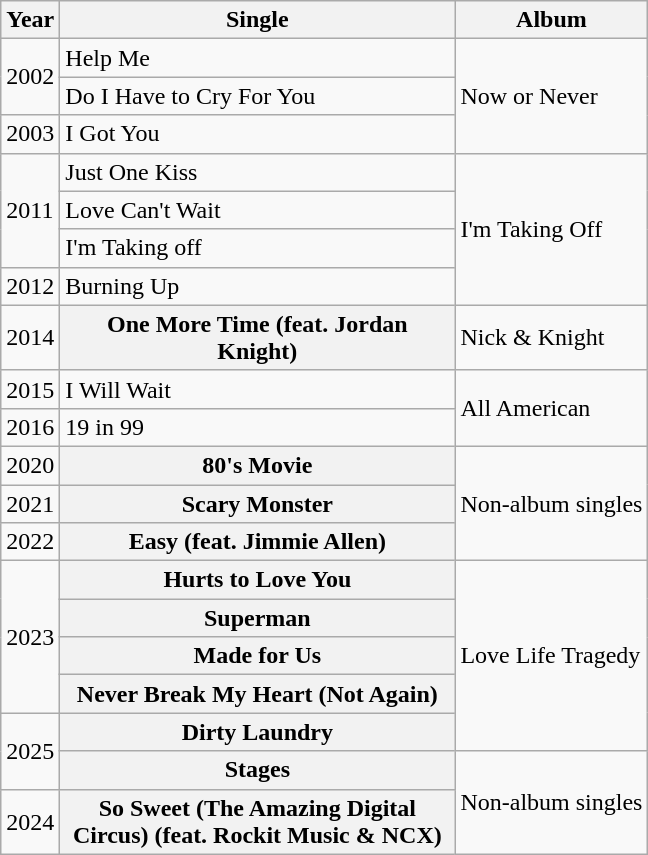<table class="wikitable plainrowheaders">
<tr>
<th>Year</th>
<th style="width:16em;">Single</th>
<th>Album</th>
</tr>
<tr>
<td rowspan=2>2002</td>
<td align=left>Help Me</td>
<td rowspan=3>Now or Never</td>
</tr>
<tr>
<td align=left>Do I Have to Cry For You</td>
</tr>
<tr>
<td>2003</td>
<td align=left>I Got You</td>
</tr>
<tr>
<td rowspan=3>2011</td>
<td align=left>Just One Kiss</td>
<td rowspan=4>I'm Taking Off</td>
</tr>
<tr>
<td align=left>Love Can't Wait</td>
</tr>
<tr>
<td align=left>I'm Taking off</td>
</tr>
<tr>
<td>2012</td>
<td align=left>Burning Up</td>
</tr>
<tr>
<td>2014</td>
<th scope="row">One More Time (feat. Jordan Knight)</th>
<td>Nick & Knight</td>
</tr>
<tr>
<td>2015</td>
<td align=left>I Will Wait</td>
<td rowspan=2>All American</td>
</tr>
<tr>
<td>2016</td>
<td align=left>19 in 99</td>
</tr>
<tr>
<td>2020</td>
<th scope="row">80's Movie</th>
<td rowspan=3>Non-album singles</td>
</tr>
<tr>
<td>2021</td>
<th scope="row">Scary Monster</th>
</tr>
<tr>
<td>2022</td>
<th scope="row">Easy (feat. Jimmie Allen)</th>
</tr>
<tr>
<td rowspan=4>2023</td>
<th scope="row">Hurts to Love You</th>
<td rowspan=5>Love Life Tragedy</td>
</tr>
<tr>
<th scope="row">Superman</th>
</tr>
<tr>
<th scope="row">Made for Us</th>
</tr>
<tr>
<th scope="row">Never Break My Heart (Not Again)</th>
</tr>
<tr>
<td rowspan=2>2025</td>
<th scope="row">Dirty Laundry</th>
</tr>
<tr>
<th scope="row">Stages</th>
<td rowspan=2>Non-album singles</td>
</tr>
<tr>
<td>2024</td>
<th scope="row">So Sweet (The Amazing Digital Circus) (feat. Rockit Music & NCX)</th>
</tr>
</table>
